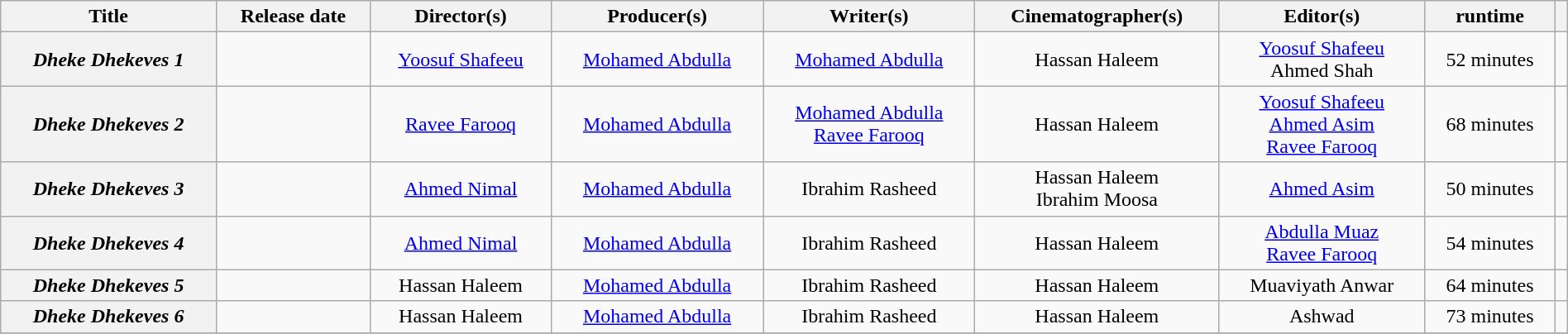<table class="wikitable plainrowheaders" style="text-align: center" width="100%">
<tr>
<th scope="col">Title</th>
<th scope="col">Release date</th>
<th scope="col">Director(s)</th>
<th scope="col">Producer(s)</th>
<th scope="col">Writer(s)</th>
<th scope="col">Cinematographer(s)</th>
<th scope="col">Editor(s)</th>
<th scope="col">runtime</th>
<th scope="col" class="unsortable"></th>
</tr>
<tr>
<th scope="row"><em>Dheke Dhekeves 1</em></th>
<td></td>
<td><a href='#'>Yoosuf Shafeeu</a></td>
<td><a href='#'>Mohamed Abdulla</a></td>
<td><a href='#'>Mohamed Abdulla</a></td>
<td>Hassan Haleem</td>
<td><a href='#'>Yoosuf Shafeeu</a><br>Ahmed Shah</td>
<td>52 minutes</td>
<td style="text-align: center;"></td>
</tr>
<tr>
<th scope="row"><em>Dheke Dhekeves 2</em></th>
<td></td>
<td><a href='#'>Ravee Farooq</a></td>
<td><a href='#'>Mohamed Abdulla</a></td>
<td><a href='#'>Mohamed Abdulla</a><br><a href='#'>Ravee Farooq</a></td>
<td>Hassan Haleem</td>
<td><a href='#'>Yoosuf Shafeeu</a><br><a href='#'>Ahmed Asim</a><br><a href='#'>Ravee Farooq</a></td>
<td>68 minutes</td>
<td style="text-align: center;"></td>
</tr>
<tr>
<th scope="row"><em>Dheke Dhekeves 3</em></th>
<td></td>
<td><a href='#'>Ahmed Nimal</a></td>
<td><a href='#'>Mohamed Abdulla</a></td>
<td>Ibrahim Rasheed</td>
<td>Hassan Haleem<br>Ibrahim Moosa</td>
<td><a href='#'>Ahmed Asim</a></td>
<td>50 minutes</td>
<td style="text-align: center;"></td>
</tr>
<tr>
<th scope="row"><em>Dheke Dhekeves 4</em></th>
<td></td>
<td><a href='#'>Ahmed Nimal</a></td>
<td><a href='#'>Mohamed Abdulla</a></td>
<td>Ibrahim Rasheed</td>
<td>Hassan Haleem</td>
<td><a href='#'>Abdulla Muaz</a><br><a href='#'>Ravee Farooq</a></td>
<td>54 minutes</td>
<td style="text-align: center;"></td>
</tr>
<tr>
<th scope="row"><em>Dheke Dhekeves 5</em></th>
<td></td>
<td>Hassan Haleem</td>
<td><a href='#'>Mohamed Abdulla</a></td>
<td>Ibrahim Rasheed</td>
<td>Hassan Haleem</td>
<td>Muaviyath Anwar</td>
<td>64 minutes</td>
<td style="text-align: center;"></td>
</tr>
<tr>
<th scope="row"><em>Dheke Dhekeves 6</em></th>
<td></td>
<td>Hassan Haleem</td>
<td><a href='#'>Mohamed Abdulla</a></td>
<td>Ibrahim Rasheed</td>
<td>Hassan Haleem</td>
<td>Ashwad</td>
<td>73 minutes</td>
<td style="text-align: center;"></td>
</tr>
<tr>
</tr>
</table>
